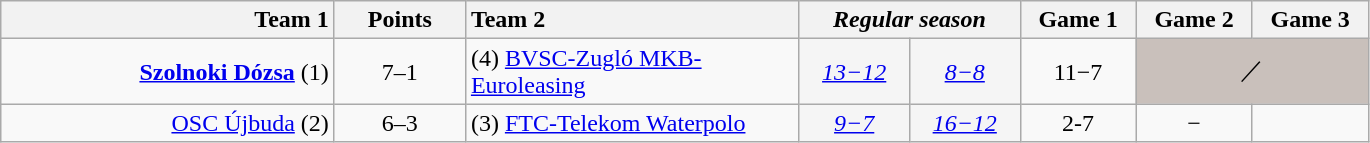<table class=wikitable style="text-align:center">
<tr>
<th style="width:215px; text-align:right;">Team 1</th>
<th style="width:80px;">Points</th>
<th style="width:215px; text-align:left;">Team 2</th>
<th colspan=2; style="width:140px;"><em>Regular season</em></th>
<th style="width:70px;">Game 1</th>
<th style="width:70px;">Game 2</th>
<th style="width:70px;">Game 3</th>
</tr>
<tr>
<td style="text-align:right;"><strong><a href='#'>Szolnoki Dózsa</a></strong> (1)</td>
<td>7–1</td>
<td style="text-align:left;">(4) <a href='#'>BVSC-Zugló MKB-Euroleasing</a></td>
<td bgcolor=#f5f5f5><em><a href='#'>13−12</a> </em></td>
<td bgcolor=#f5f5f5><em><a href='#'>8−8</a> </em></td>
<td>11−7</td>
<td colspan=2; bgcolor=#c9c0bb>／</td>
</tr>
<tr>
<td style="text-align:right;"><a href='#'>OSC Újbuda</a> (2)</td>
<td>6–3</td>
<td style="text-align:left;">(3) <a href='#'>FTC-Telekom Waterpolo</a></td>
<td bgcolor=#f5f5f5><em><a href='#'>9−7</a> </em></td>
<td bgcolor=#f5f5f5><em><a href='#'>16−12</a> </em></td>
<td>2-7</td>
<td>−</td>
<td></td>
</tr>
</table>
